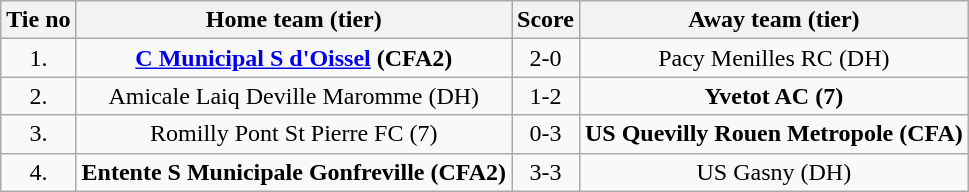<table class="wikitable" style="text-align: center">
<tr>
<th>Tie no</th>
<th>Home team (tier)</th>
<th>Score</th>
<th>Away team (tier)</th>
</tr>
<tr>
<td>1.</td>
<td><strong><a href='#'>C Municipal S d'Oissel</a> (CFA2)</strong></td>
<td>2-0</td>
<td>Pacy Menilles RC (DH)</td>
</tr>
<tr>
<td>2.</td>
<td>Amicale Laiq Deville Maromme (DH)</td>
<td>1-2 </td>
<td><strong>Yvetot AC (7)</strong></td>
</tr>
<tr>
<td>3.</td>
<td>Romilly Pont St Pierre FC (7)</td>
<td>0-3</td>
<td><strong>US Quevilly Rouen Metropole (CFA)</strong></td>
</tr>
<tr>
<td>4.</td>
<td><strong>Entente S Municipale Gonfreville (CFA2)</strong></td>
<td>3-3 </td>
<td>US Gasny (DH)</td>
</tr>
</table>
